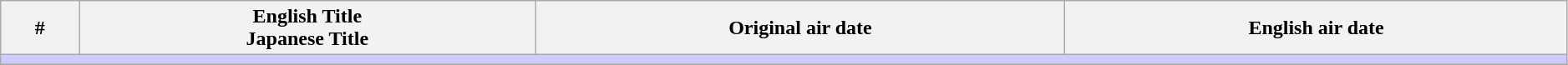<table class="wikitable" width="99%">
<tr>
<th width="5%">#</th>
<th>English Title<br>Japanese Title</th>
<th>Original air date</th>
<th>English air date</th>
</tr>
<tr>
<td colspan="4" bgcolor="#CCF"></td>
</tr>
<tr>
</tr>
</table>
